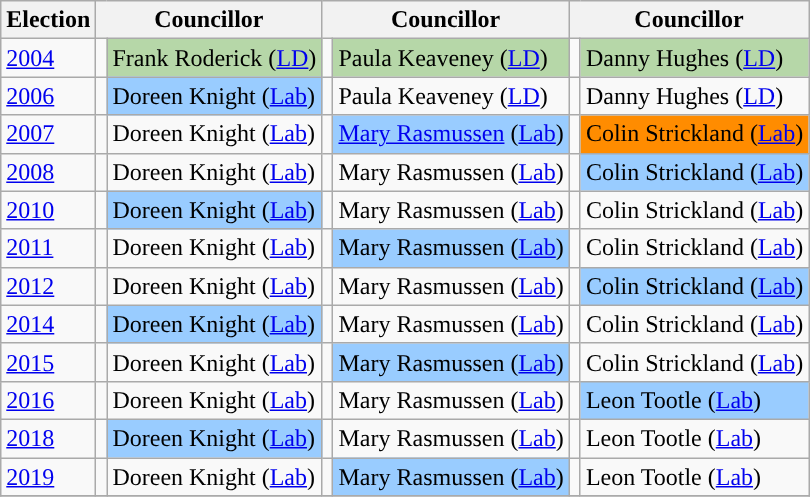<table class="wikitable">
<tr>
<th>Election</th>
<th colspan="2">Councillor</th>
<th colspan="2">Councillor</th>
<th colspan="2">Councillor</th>
</tr>
<tr>
<td><a href='#'>2004</a></td>
<td style="background-color: "></td>
<td bgcolor="#B6D7A8">Frank Roderick (<a href='#'>LD</a>)</td>
<td style="background-color: "></td>
<td bgcolor="#B6D7A8">Paula Keaveney (<a href='#'>LD</a>)</td>
<td style="background-color: "></td>
<td bgcolor="#B6D7A8">Danny Hughes (<a href='#'>LD</a>)</td>
</tr>
<tr>
<td><a href='#'>2006</a></td>
<td style="background-color: "></td>
<td bgcolor="#99CCFF">Doreen Knight (<a href='#'>Lab</a>)</td>
<td style="background-color: "></td>
<td>Paula Keaveney (<a href='#'>LD</a>)</td>
<td style="background-color: "></td>
<td>Danny Hughes (<a href='#'>LD</a>)</td>
</tr>
<tr>
<td><a href='#'>2007</a></td>
<td style="background-color: "></td>
<td>Doreen Knight (<a href='#'>Lab</a>)</td>
<td style="background-color: "></td>
<td bgcolor="#99CCFF"><a href='#'>Mary Rasmussen</a> (<a href='#'>Lab</a>)</td>
<td style="background-color: "></td>
<td bgcolor="#FF8C00">Colin Strickland (<a href='#'>Lab</a>)</td>
</tr>
<tr>
<td><a href='#'>2008</a></td>
<td style="background-color: "></td>
<td>Doreen Knight (<a href='#'>Lab</a>)</td>
<td style="background-color: "></td>
<td>Mary Rasmussen (<a href='#'>Lab</a>)</td>
<td style="background-color: "></td>
<td bgcolor="#99CCFF">Colin Strickland (<a href='#'>Lab</a>)</td>
</tr>
<tr>
<td><a href='#'>2010</a></td>
<td style="background-color: "></td>
<td bgcolor="#99CCFF">Doreen Knight (<a href='#'>Lab</a>)</td>
<td style="background-color: "></td>
<td>Mary Rasmussen (<a href='#'>Lab</a>)</td>
<td style="background-color: "></td>
<td>Colin Strickland (<a href='#'>Lab</a>)</td>
</tr>
<tr>
<td><a href='#'>2011</a></td>
<td style="background-color: "></td>
<td>Doreen Knight (<a href='#'>Lab</a>)</td>
<td style="background-color: "></td>
<td bgcolor="#99CCFF">Mary Rasmussen (<a href='#'>Lab</a>)</td>
<td style="background-color: "></td>
<td>Colin Strickland (<a href='#'>Lab</a>)</td>
</tr>
<tr>
<td><a href='#'>2012</a></td>
<td style="background-color: "></td>
<td>Doreen Knight (<a href='#'>Lab</a>)</td>
<td style="background-color: "></td>
<td>Mary Rasmussen (<a href='#'>Lab</a>)</td>
<td style="background-color: "></td>
<td bgcolor="#99CCFF">Colin Strickland (<a href='#'>Lab</a>)</td>
</tr>
<tr>
<td><a href='#'>2014</a></td>
<td style="background-color: "></td>
<td bgcolor="#99CCFF">Doreen Knight (<a href='#'>Lab</a>)</td>
<td style="background-color: "></td>
<td>Mary Rasmussen (<a href='#'>Lab</a>)</td>
<td style="background-color: "></td>
<td>Colin Strickland (<a href='#'>Lab</a>)</td>
</tr>
<tr>
<td><a href='#'>2015</a></td>
<td style="background-color: "></td>
<td>Doreen Knight (<a href='#'>Lab</a>)</td>
<td style="background-color: "></td>
<td bgcolor="#99CCFF">Mary Rasmussen (<a href='#'>Lab</a>)</td>
<td style="background-color: "></td>
<td>Colin Strickland (<a href='#'>Lab</a>)</td>
</tr>
<tr>
<td><a href='#'>2016</a></td>
<td style="background-color: "></td>
<td>Doreen Knight (<a href='#'>Lab</a>)</td>
<td style="background-color: "></td>
<td>Mary Rasmussen (<a href='#'>Lab</a>)</td>
<td style="background-color: "></td>
<td bgcolor="#99CCFF">Leon Tootle (<a href='#'>Lab</a>)</td>
</tr>
<tr>
<td><a href='#'>2018</a></td>
<td style="background-color: "></td>
<td bgcolor="#99CCFF">Doreen Knight (<a href='#'>Lab</a>)</td>
<td style="background-color: "></td>
<td>Mary Rasmussen (<a href='#'>Lab</a>)</td>
<td style="background-color: "></td>
<td>Leon Tootle (<a href='#'>Lab</a>)</td>
</tr>
<tr>
<td><a href='#'>2019</a></td>
<td style="background-color: "></td>
<td>Doreen Knight (<a href='#'>Lab</a>)</td>
<td style="background-color: "></td>
<td bgcolor="#99CCFF">Mary Rasmussen (<a href='#'>Lab</a>)</td>
<td style="background-color: "></td>
<td>Leon Tootle (<a href='#'>Lab</a>)</td>
</tr>
<tr>
</tr>
</table>
